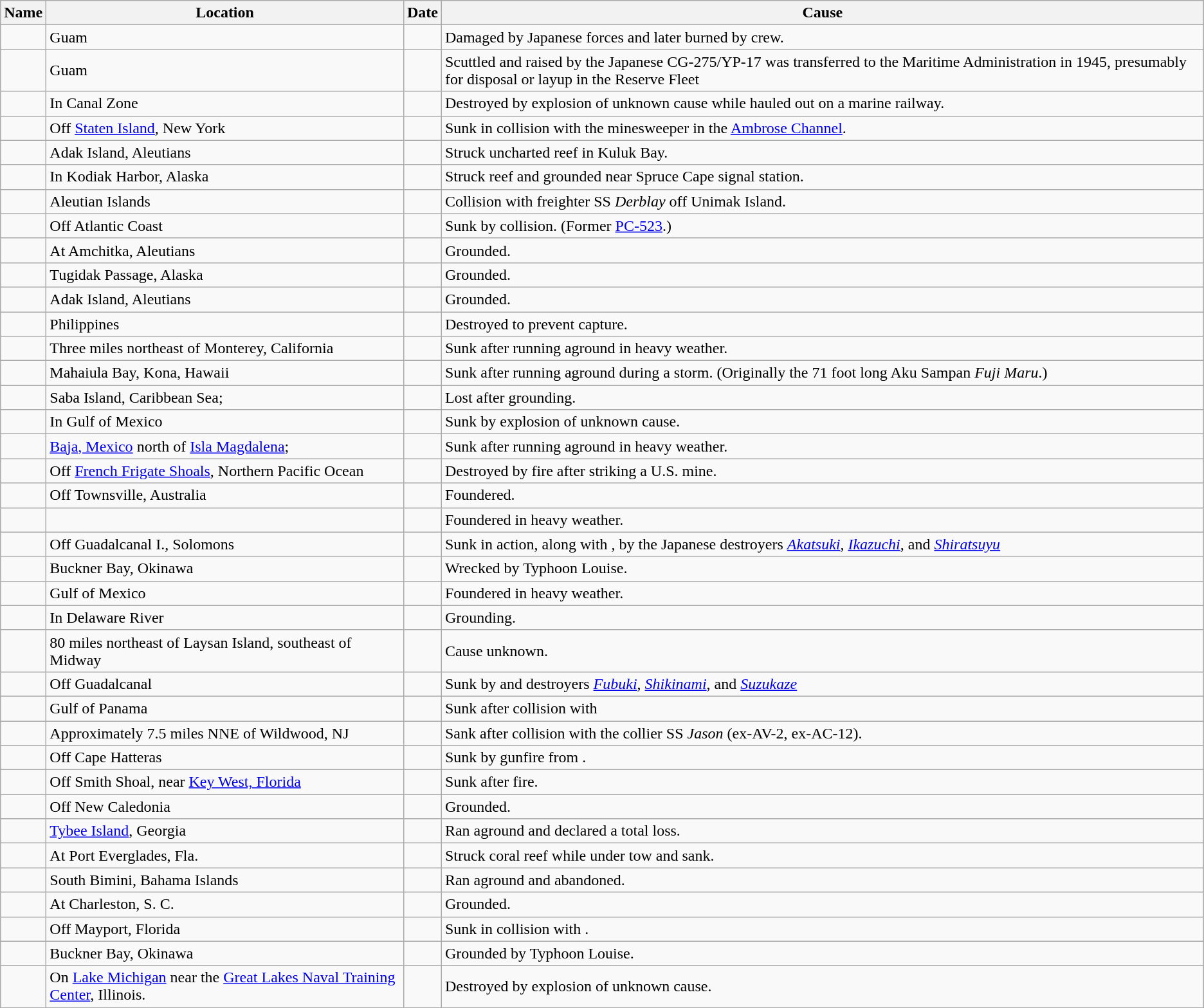<table class="wikitable sortable">
<tr>
<th>Name</th>
<th>Location</th>
<th>Date</th>
<th>Cause</th>
</tr>
<tr>
<td></td>
<td>Guam</td>
<td></td>
<td>Damaged by Japanese forces and later burned by crew.</td>
</tr>
<tr>
<td></td>
<td>Guam</td>
<td></td>
<td>Scuttled and raised by the Japanese CG-275/YP-17 was transferred to the Maritime Administration in 1945, presumably for disposal or layup in the Reserve Fleet</td>
</tr>
<tr>
<td></td>
<td>In Canal Zone</td>
<td></td>
<td>Destroyed by explosion of unknown cause while hauled out on a marine railway.</td>
</tr>
<tr>
<td></td>
<td>Off <a href='#'>Staten Island</a>, New York</td>
<td></td>
<td>Sunk in collision with the minesweeper  in the <a href='#'>Ambrose Channel</a>.</td>
</tr>
<tr>
<td></td>
<td>Adak Island, Aleutians</td>
<td></td>
<td>Struck uncharted reef in Kuluk Bay.</td>
</tr>
<tr>
<td></td>
<td>In Kodiak Harbor, Alaska</td>
<td></td>
<td>Struck reef and grounded near Spruce Cape signal station.</td>
</tr>
<tr>
<td></td>
<td> Aleutian Islands</td>
<td></td>
<td>Collision with freighter SS <em>Derblay</em> off Unimak Island.</td>
</tr>
<tr>
<td></td>
<td>Off Atlantic Coast</td>
<td></td>
<td>Sunk by collision. (Former <a href='#'>PC-523</a>.)</td>
</tr>
<tr>
<td></td>
<td>At Amchitka, Aleutians</td>
<td></td>
<td>Grounded.</td>
</tr>
<tr>
<td></td>
<td> Tugidak Passage, Alaska</td>
<td></td>
<td>Grounded.</td>
</tr>
<tr>
<td></td>
<td>Adak Island, Aleutians</td>
<td></td>
<td>Grounded.</td>
</tr>
<tr>
<td></td>
<td>Philippines</td>
<td></td>
<td>Destroyed to prevent capture.</td>
</tr>
<tr>
<td></td>
<td>Three miles northeast of Monterey, California</td>
<td></td>
<td>Sunk after running aground in heavy weather.</td>
</tr>
<tr>
<td></td>
<td>Mahaiula Bay, Kona, Hawaii</td>
<td></td>
<td>Sunk after running aground during a storm. (Originally the 71 foot long Aku Sampan <em>Fuji Maru</em>.)</td>
</tr>
<tr>
<td></td>
<td>Saba Island, Caribbean Sea; </td>
<td></td>
<td>Lost after grounding.</td>
</tr>
<tr>
<td></td>
<td>In Gulf of Mexico</td>
<td></td>
<td>Sunk by explosion of unknown cause.</td>
</tr>
<tr>
<td></td>
<td><a href='#'>Baja, Mexico</a> north of <a href='#'>Isla Magdalena</a>; </td>
<td></td>
<td>Sunk after running aground in heavy weather.</td>
</tr>
<tr>
<td></td>
<td>Off <a href='#'>French Frigate Shoals</a>, Northern Pacific Ocean</td>
<td></td>
<td>Destroyed by fire after striking a U.S. mine.</td>
</tr>
<tr>
<td></td>
<td>Off Townsville, Australia</td>
<td></td>
<td>Foundered.</td>
</tr>
<tr>
<td></td>
<td></td>
<td></td>
<td>Foundered in heavy weather.</td>
</tr>
<tr>
<td></td>
<td>Off Guadalcanal I., Solomons</td>
<td></td>
<td>Sunk in action, along with , by the Japanese destroyers <em><a href='#'>Akatsuki</a></em>, <em><a href='#'>Ikazuchi</a></em>, and <em><a href='#'>Shiratsuyu</a></em></td>
</tr>
<tr>
<td></td>
<td>Buckner Bay, Okinawa</td>
<td></td>
<td>Wrecked by Typhoon Louise.</td>
</tr>
<tr>
<td></td>
<td>Gulf of Mexico </td>
<td></td>
<td>Foundered in heavy weather.</td>
</tr>
<tr>
<td></td>
<td>In Delaware River</td>
<td></td>
<td>Grounding.</td>
</tr>
<tr>
<td></td>
<td>80 miles northeast of Laysan Island, southeast of Midway</td>
<td></td>
<td>Cause unknown.</td>
</tr>
<tr>
<td></td>
<td>Off Guadalcanal</td>
<td></td>
<td>Sunk by  and destroyers <em><a href='#'>Fubuki</a></em>, <a href='#'><em>Shikinami</em></a>, and <a href='#'><em>Suzukaze</em></a></td>
</tr>
<tr>
<td></td>
<td>Gulf of Panama </td>
<td></td>
<td>Sunk after collision with </td>
</tr>
<tr>
<td></td>
<td>Approximately 7.5 miles NNE of Wildwood, NJ </td>
<td></td>
<td>Sank after collision with the collier SS <em>Jason</em> (ex-AV-2, ex-AC-12).</td>
</tr>
<tr>
<td></td>
<td>Off Cape Hatteras</td>
<td></td>
<td>Sunk by gunfire from .</td>
</tr>
<tr>
<td></td>
<td>Off Smith Shoal, near <a href='#'>Key West, Florida</a></td>
<td></td>
<td>Sunk after fire.</td>
</tr>
<tr>
<td></td>
<td>Off New Caledonia</td>
<td></td>
<td>Grounded.</td>
</tr>
<tr>
<td></td>
<td> <a href='#'>Tybee Island</a>, Georgia</td>
<td></td>
<td>Ran aground and declared a total loss.</td>
</tr>
<tr>
<td></td>
<td>At Port Everglades, Fla.</td>
<td></td>
<td>Struck coral reef while under tow and sank.</td>
</tr>
<tr>
<td></td>
<td>South Bimini, Bahama Islands</td>
<td></td>
<td>Ran aground and abandoned.</td>
</tr>
<tr>
<td></td>
<td>At Charleston, S. C.</td>
<td></td>
<td>Grounded.</td>
</tr>
<tr>
<td></td>
<td>Off Mayport, Florida</td>
<td></td>
<td>Sunk in collision with .</td>
</tr>
<tr>
<td></td>
<td>Buckner Bay, Okinawa</td>
<td></td>
<td>Grounded by Typhoon Louise.</td>
</tr>
<tr>
<td></td>
<td>On <a href='#'>Lake Michigan</a> near the <a href='#'>Great Lakes Naval Training Center</a>, Illinois.</td>
<td></td>
<td>Destroyed by explosion of unknown cause.</td>
</tr>
</table>
